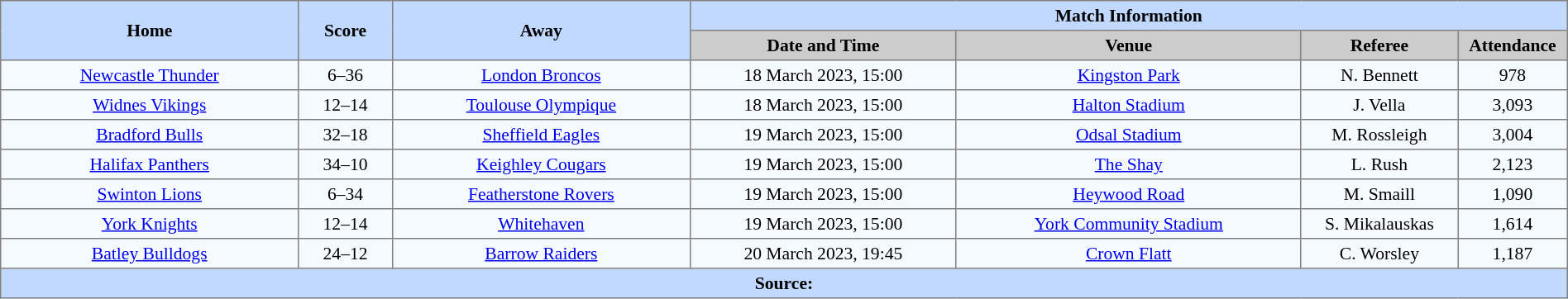<table border=1 style="border-collapse:collapse; font-size:90%; text-align:center;" cellpadding=3 cellspacing=0 width=100%>
<tr bgcolor=#C1D8FF>
<th scope="col" rowspan=2 width=19%>Home</th>
<th scope="col" rowspan=2 width=6%>Score</th>
<th scope="col" rowspan=2 width=19%>Away</th>
<th colspan=6>Match Information</th>
</tr>
<tr bgcolor=#CCCCCC>
<th scope="col" width=17%>Date and Time</th>
<th scope="col" width=22%>Venue</th>
<th scope="col" width=10%>Referee</th>
<th scope="col" width=7%>Attendance</th>
</tr>
<tr bgcolor=#F5FAFF>
<td> <a href='#'>Newcastle Thunder</a></td>
<td>6–36</td>
<td> <a href='#'>London Broncos</a></td>
<td>18 March 2023, 15:00</td>
<td><a href='#'>Kingston Park</a></td>
<td>N. Bennett</td>
<td>978</td>
</tr>
<tr bgcolor=#F5FAFF>
<td> <a href='#'>Widnes Vikings</a></td>
<td>12–14</td>
<td> <a href='#'>Toulouse Olympique</a></td>
<td>18 March 2023, 15:00</td>
<td><a href='#'>Halton Stadium</a></td>
<td>J. Vella</td>
<td>3,093</td>
</tr>
<tr bgcolor=#F5FAFF>
<td> <a href='#'>Bradford Bulls</a></td>
<td>32–18</td>
<td> <a href='#'>Sheffield Eagles</a></td>
<td>19 March 2023, 15:00</td>
<td><a href='#'>Odsal Stadium</a></td>
<td>M. Rossleigh</td>
<td>3,004</td>
</tr>
<tr bgcolor=#F5FAFF>
<td> <a href='#'>Halifax Panthers</a></td>
<td>34–10</td>
<td> <a href='#'>Keighley Cougars</a></td>
<td>19 March 2023, 15:00</td>
<td><a href='#'>The Shay</a></td>
<td>L. Rush</td>
<td>2,123</td>
</tr>
<tr bgcolor=#F5FAFF>
<td> <a href='#'>Swinton Lions</a></td>
<td>6–34</td>
<td> <a href='#'>Featherstone Rovers</a></td>
<td>19 March 2023, 15:00</td>
<td><a href='#'>Heywood Road</a></td>
<td>M. Smaill</td>
<td>1,090</td>
</tr>
<tr bgcolor=#F5FAFF>
<td> <a href='#'>York Knights</a></td>
<td>12–14</td>
<td> <a href='#'>Whitehaven</a></td>
<td>19 March 2023, 15:00</td>
<td><a href='#'>York Community Stadium</a></td>
<td>S. Mikalauskas</td>
<td>1,614</td>
</tr>
<tr bgcolor=#F5FAFF>
<td> <a href='#'>Batley Bulldogs</a></td>
<td>24–12</td>
<td> <a href='#'>Barrow Raiders</a></td>
<td>20 March 2023, 19:45</td>
<td><a href='#'>Crown Flatt</a></td>
<td>C. Worsley</td>
<td>1,187</td>
</tr>
<tr style="background:#c1d8ff;">
<th colspan=7>Source:</th>
</tr>
</table>
